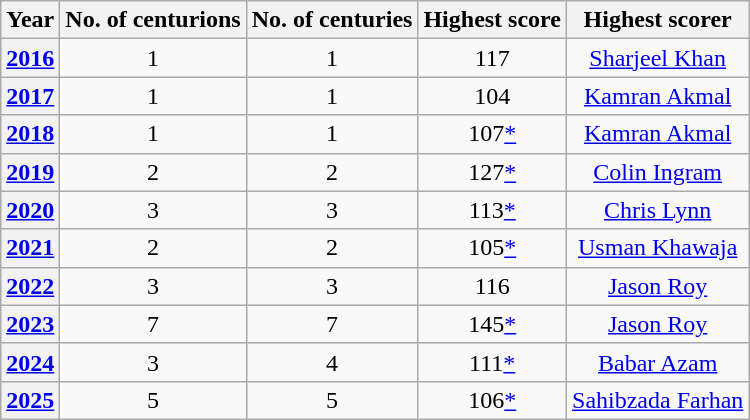<table class="wikitable sortable" style="text-align:center">
<tr>
<th>Year</th>
<th>No. of centurions</th>
<th>No. of centuries</th>
<th>Highest score</th>
<th>Highest scorer</th>
</tr>
<tr>
<th><a href='#'>2016</a></th>
<td>1</td>
<td>1</td>
<td>117</td>
<td><a href='#'>Sharjeel Khan</a></td>
</tr>
<tr>
<th><a href='#'>2017</a></th>
<td>1</td>
<td>1</td>
<td>104</td>
<td><a href='#'>Kamran Akmal</a></td>
</tr>
<tr>
<th><a href='#'>2018</a></th>
<td>1</td>
<td>1</td>
<td>107<a href='#'>*</a></td>
<td><a href='#'>Kamran Akmal</a></td>
</tr>
<tr>
<th><a href='#'>2019</a></th>
<td>2</td>
<td>2</td>
<td>127<a href='#'>*</a></td>
<td><a href='#'>Colin Ingram</a></td>
</tr>
<tr>
<th><a href='#'>2020</a></th>
<td>3</td>
<td>3</td>
<td>113<a href='#'>*</a></td>
<td><a href='#'>Chris Lynn</a></td>
</tr>
<tr>
<th><a href='#'>2021</a></th>
<td>2</td>
<td>2</td>
<td>105<a href='#'>*</a></td>
<td><a href='#'>Usman Khawaja</a></td>
</tr>
<tr>
<th><a href='#'>2022</a></th>
<td>3</td>
<td>3</td>
<td>116</td>
<td><a href='#'>Jason Roy</a></td>
</tr>
<tr>
<th><a href='#'>2023</a></th>
<td>7</td>
<td>7</td>
<td>145<a href='#'>*</a></td>
<td><a href='#'>Jason Roy</a></td>
</tr>
<tr>
<th><a href='#'>2024</a></th>
<td>3</td>
<td>4</td>
<td>111<a href='#'>*</a></td>
<td><a href='#'>Babar Azam</a></td>
</tr>
<tr>
<th><a href='#'>2025</a></th>
<td>5</td>
<td>5</td>
<td>106<a href='#'>*</a></td>
<td><a href='#'>Sahibzada Farhan</a></td>
</tr>
</table>
